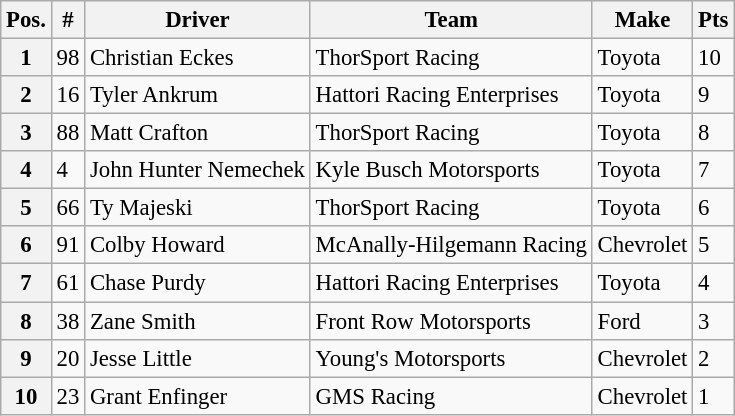<table class="wikitable" style="font-size:95%">
<tr>
<th>Pos.</th>
<th>#</th>
<th>Driver</th>
<th>Team</th>
<th>Make</th>
<th>Pts</th>
</tr>
<tr>
<th>1</th>
<td>98</td>
<td>Christian Eckes</td>
<td>ThorSport Racing</td>
<td>Toyota</td>
<td>10</td>
</tr>
<tr>
<th>2</th>
<td>16</td>
<td>Tyler Ankrum</td>
<td>Hattori Racing Enterprises</td>
<td>Toyota</td>
<td>9</td>
</tr>
<tr>
<th>3</th>
<td>88</td>
<td>Matt Crafton</td>
<td>ThorSport Racing</td>
<td>Toyota</td>
<td>8</td>
</tr>
<tr>
<th>4</th>
<td>4</td>
<td>John Hunter Nemechek</td>
<td>Kyle Busch Motorsports</td>
<td>Toyota</td>
<td>7</td>
</tr>
<tr>
<th>5</th>
<td>66</td>
<td>Ty Majeski</td>
<td>ThorSport Racing</td>
<td>Toyota</td>
<td>6</td>
</tr>
<tr>
<th>6</th>
<td>91</td>
<td>Colby Howard</td>
<td>McAnally-Hilgemann Racing</td>
<td>Chevrolet</td>
<td>5</td>
</tr>
<tr>
<th>7</th>
<td>61</td>
<td>Chase Purdy</td>
<td>Hattori Racing Enterprises</td>
<td>Toyota</td>
<td>4</td>
</tr>
<tr>
<th>8</th>
<td>38</td>
<td>Zane Smith</td>
<td>Front Row Motorsports</td>
<td>Ford</td>
<td>3</td>
</tr>
<tr>
<th>9</th>
<td>20</td>
<td>Jesse Little</td>
<td>Young's Motorsports</td>
<td>Chevrolet</td>
<td>2</td>
</tr>
<tr>
<th>10</th>
<td>23</td>
<td>Grant Enfinger</td>
<td>GMS Racing</td>
<td>Chevrolet</td>
<td>1</td>
</tr>
</table>
